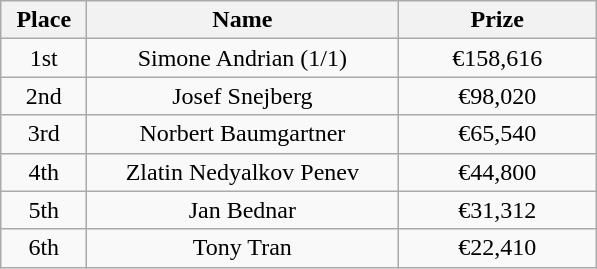<table class="wikitable">
<tr>
<th width="50">Place</th>
<th width="200">Name</th>
<th width="125">Prize</th>
</tr>
<tr>
<td align = "center">1st</td>
<td align = "center">Simone Andrian (1/1)</td>
<td align="center">€158,616</td>
</tr>
<tr>
<td align = "center">2nd</td>
<td align = "center">Josef Snejberg</td>
<td align="center">€98,020</td>
</tr>
<tr>
<td align = "center">3rd</td>
<td align = "center">Norbert Baumgartner</td>
<td align="center">€65,540</td>
</tr>
<tr>
<td align = "center">4th</td>
<td align = "center">Zlatin Nedyalkov Penev</td>
<td align="center">€44,800</td>
</tr>
<tr>
<td align = "center">5th</td>
<td align = "center">Jan Bednar</td>
<td align="center">€31,312</td>
</tr>
<tr>
<td align = "center">6th</td>
<td align = "center">Tony Tran</td>
<td align="center">€22,410</td>
</tr>
</table>
